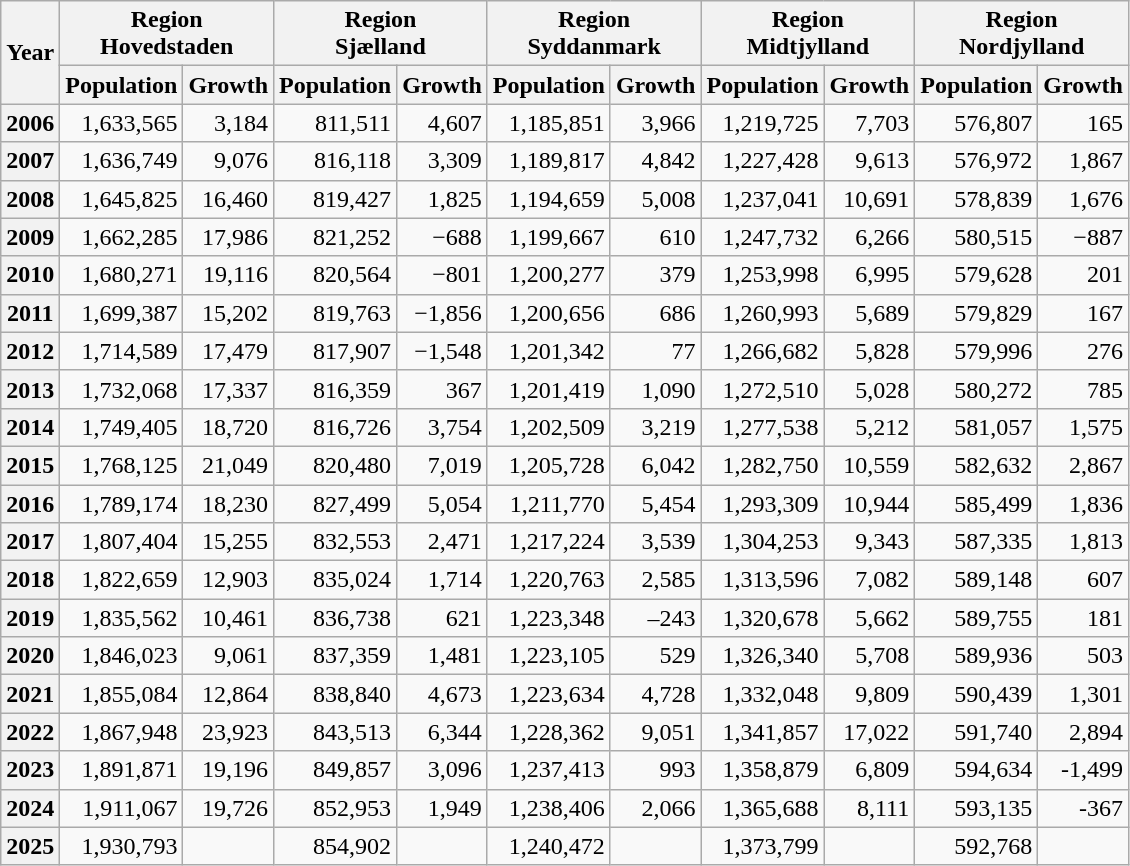<table class="wikitable sortable" style="float: center; text-align: right;">
<tr align="center">
<th rowspan="2">Year</th>
<th colspan="2">Region<br>Hovedstaden</th>
<th colspan="2">Region<br>Sjælland</th>
<th colspan="2">Region<br>Syddanmark</th>
<th colspan="2">Region<br>Midtjylland</th>
<th colspan="2">Region<br>Nordjylland</th>
</tr>
<tr>
<th>Population</th>
<th>Growth</th>
<th>Population</th>
<th>Growth</th>
<th>Population</th>
<th>Growth</th>
<th>Population</th>
<th>Growth</th>
<th>Population</th>
<th>Growth</th>
</tr>
<tr>
<th>2006</th>
<td>1,633,565</td>
<td>3,184</td>
<td>811,511</td>
<td>4,607</td>
<td>1,185,851</td>
<td>3,966</td>
<td>1,219,725</td>
<td>7,703</td>
<td>576,807</td>
<td>165</td>
</tr>
<tr>
<th>2007</th>
<td>1,636,749</td>
<td>9,076</td>
<td>816,118</td>
<td>3,309</td>
<td>1,189,817</td>
<td>4,842</td>
<td>1,227,428</td>
<td>9,613</td>
<td>576,972</td>
<td>1,867</td>
</tr>
<tr>
<th>2008</th>
<td>1,645,825</td>
<td>16,460</td>
<td>819,427</td>
<td>1,825</td>
<td>1,194,659</td>
<td>5,008</td>
<td>1,237,041</td>
<td>10,691</td>
<td>578,839</td>
<td>1,676</td>
</tr>
<tr>
<th>2009</th>
<td>1,662,285</td>
<td>17,986</td>
<td>821,252</td>
<td>−688</td>
<td>1,199,667</td>
<td>610</td>
<td>1,247,732</td>
<td>6,266</td>
<td>580,515</td>
<td>−887</td>
</tr>
<tr>
<th>2010</th>
<td>1,680,271</td>
<td>19,116</td>
<td>820,564</td>
<td>−801</td>
<td>1,200,277</td>
<td>379</td>
<td>1,253,998</td>
<td>6,995</td>
<td>579,628</td>
<td>201</td>
</tr>
<tr>
<th>2011</th>
<td>1,699,387</td>
<td>15,202</td>
<td>819,763</td>
<td>−1,856</td>
<td>1,200,656</td>
<td>686</td>
<td>1,260,993</td>
<td>5,689</td>
<td>579,829</td>
<td>167</td>
</tr>
<tr>
<th>2012</th>
<td>1,714,589</td>
<td>17,479</td>
<td>817,907</td>
<td>−1,548</td>
<td>1,201,342</td>
<td>77</td>
<td>1,266,682</td>
<td>5,828</td>
<td>579,996</td>
<td>276</td>
</tr>
<tr>
<th>2013</th>
<td>1,732,068</td>
<td>17,337</td>
<td>816,359</td>
<td>367</td>
<td>1,201,419</td>
<td>1,090</td>
<td>1,272,510</td>
<td>5,028</td>
<td>580,272</td>
<td>785</td>
</tr>
<tr>
<th>2014</th>
<td>1,749,405</td>
<td>18,720</td>
<td>816,726</td>
<td>3,754</td>
<td>1,202,509</td>
<td>3,219</td>
<td>1,277,538</td>
<td>5,212</td>
<td>581,057</td>
<td>1,575</td>
</tr>
<tr>
<th>2015</th>
<td>1,768,125</td>
<td>21,049</td>
<td>820,480</td>
<td>7,019</td>
<td>1,205,728</td>
<td>6,042</td>
<td>1,282,750</td>
<td>10,559</td>
<td>582,632</td>
<td>2,867</td>
</tr>
<tr>
<th>2016</th>
<td>1,789,174</td>
<td>18,230</td>
<td>827,499</td>
<td>5,054</td>
<td>1,211,770</td>
<td>5,454</td>
<td>1,293,309</td>
<td>10,944</td>
<td>585,499</td>
<td>1,836</td>
</tr>
<tr>
<th>2017</th>
<td>1,807,404</td>
<td>15,255</td>
<td>832,553</td>
<td>2,471</td>
<td>1,217,224</td>
<td>3,539</td>
<td>1,304,253</td>
<td>9,343</td>
<td>587,335</td>
<td>1,813</td>
</tr>
<tr>
<th>2018</th>
<td>1,822,659</td>
<td>12,903</td>
<td>835,024</td>
<td>1,714</td>
<td>1,220,763</td>
<td>2,585</td>
<td>1,313,596</td>
<td>7,082</td>
<td>589,148</td>
<td>607</td>
</tr>
<tr>
<th>2019</th>
<td>1,835,562</td>
<td>10,461</td>
<td>836,738</td>
<td>621</td>
<td>1,223,348</td>
<td>–243</td>
<td>1,320,678</td>
<td>5,662</td>
<td>589,755</td>
<td>181</td>
</tr>
<tr>
<th>2020</th>
<td>1,846,023</td>
<td>9,061</td>
<td>837,359</td>
<td>1,481</td>
<td>1,223,105</td>
<td>529</td>
<td>1,326,340</td>
<td>5,708</td>
<td>589,936</td>
<td>503</td>
</tr>
<tr>
<th>2021</th>
<td>1,855,084</td>
<td>12,864</td>
<td>838,840</td>
<td>4,673</td>
<td>1,223,634</td>
<td>4,728</td>
<td>1,332,048</td>
<td>9,809</td>
<td>590,439</td>
<td>1,301</td>
</tr>
<tr>
<th>2022</th>
<td>1,867,948</td>
<td>23,923</td>
<td>843,513</td>
<td>6,344</td>
<td>1,228,362</td>
<td>9,051</td>
<td>1,341,857</td>
<td>17,022</td>
<td>591,740</td>
<td>2,894</td>
</tr>
<tr>
<th>2023</th>
<td>1,891,871</td>
<td>19,196</td>
<td>849,857</td>
<td>3,096</td>
<td>1,237,413</td>
<td>993</td>
<td>1,358,879</td>
<td>6,809</td>
<td>594,634</td>
<td>-1,499</td>
</tr>
<tr>
<th>2024</th>
<td>1,911,067</td>
<td>19,726</td>
<td>852,953</td>
<td>1,949</td>
<td>1,238,406</td>
<td>2,066</td>
<td>1,365,688</td>
<td>8,111</td>
<td>593,135</td>
<td>-367</td>
</tr>
<tr>
<th>2025</th>
<td>1,930,793</td>
<td></td>
<td>854,902</td>
<td></td>
<td>1,240,472</td>
<td></td>
<td>1,373,799</td>
<td></td>
<td>592,768</td>
<td></td>
</tr>
</table>
